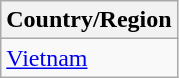<table class="wikitable">
<tr>
<th>Country/Region</th>
</tr>
<tr>
<td> <a href='#'>Vietnam</a></td>
</tr>
</table>
